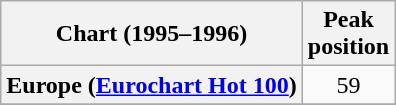<table class="wikitable sortable plainrowheaders" style="text-align:center">
<tr>
<th>Chart (1995–1996)</th>
<th>Peak<br>position</th>
</tr>
<tr>
<th scope="row">Europe (<a href='#'>Eurochart Hot 100</a>)</th>
<td>59</td>
</tr>
<tr>
</tr>
<tr>
</tr>
</table>
